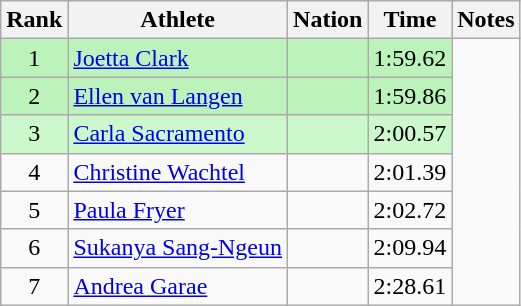<table class="wikitable sortable" style="text-align:center">
<tr>
<th>Rank</th>
<th>Athlete</th>
<th>Nation</th>
<th>Time</th>
<th>Notes</th>
</tr>
<tr style="background:#bbf3bb;">
<td>1</td>
<td align=left><a href='#'>Joetta Clark</a></td>
<td align=left></td>
<td>1:59.62</td>
</tr>
<tr style="background:#bbf3bb;">
<td>2</td>
<td align=left><a href='#'>Ellen van Langen</a></td>
<td align=left></td>
<td>1:59.86</td>
</tr>
<tr style="background:#ccf9cc;">
<td>3</td>
<td align=left><a href='#'>Carla Sacramento</a></td>
<td align=left></td>
<td>2:00.57</td>
</tr>
<tr>
<td>4</td>
<td align=left><a href='#'>Christine Wachtel</a></td>
<td align=left></td>
<td>2:01.39</td>
</tr>
<tr>
<td>5</td>
<td align=left><a href='#'>Paula Fryer</a></td>
<td align=left></td>
<td>2:02.72</td>
</tr>
<tr>
<td>6</td>
<td align=left><a href='#'>Sukanya Sang-Ngeun</a></td>
<td align=left></td>
<td>2:09.94</td>
</tr>
<tr>
<td>7</td>
<td align=left><a href='#'>Andrea Garae</a></td>
<td align=left></td>
<td>2:28.61</td>
</tr>
</table>
